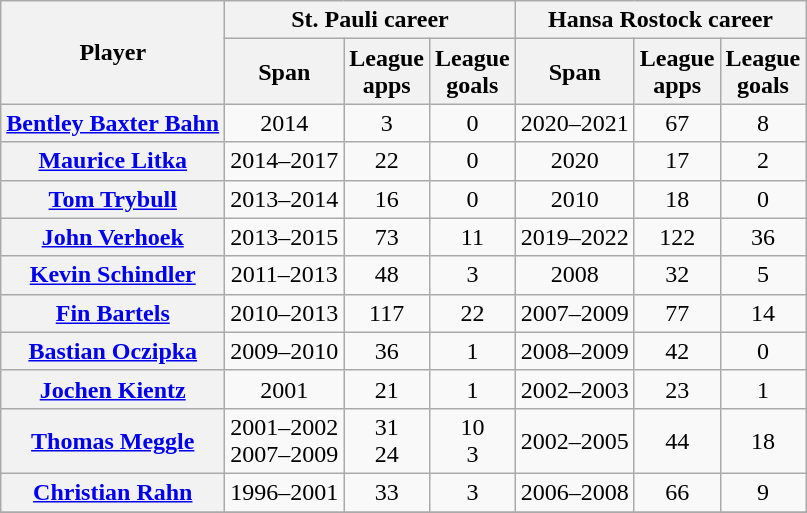<table class="wikitable plainrowheaders" style="text-align:center">
<tr>
<th rowspan="2" scope="col">Player</th>
<th colspan="3" scope="col">St. Pauli career</th>
<th colspan="3" scope="col">Hansa Rostock career</th>
</tr>
<tr>
<th scope="col">Span</th>
<th scope="col">League<br>apps</th>
<th scope="col">League<br>goals</th>
<th scope="col">Span</th>
<th scope="col">League<br>apps</th>
<th scope="col">League<br>goals</th>
</tr>
<tr>
<th scope="row" align="left"> <a href='#'>Bentley Baxter Bahn</a></th>
<td>2014</td>
<td>3</td>
<td>0</td>
<td>2020–2021</td>
<td>67</td>
<td>8</td>
</tr>
<tr>
<th scope="row" align="left"> <a href='#'>Maurice Litka</a></th>
<td>2014–2017</td>
<td>22</td>
<td>0</td>
<td>2020</td>
<td>17</td>
<td>2</td>
</tr>
<tr>
<th scope="row" align="left"> <a href='#'>Tom Trybull</a></th>
<td>2013–2014</td>
<td>16</td>
<td>0</td>
<td>2010</td>
<td>18</td>
<td>0</td>
</tr>
<tr>
<th scope="row" align="left"> <a href='#'>John Verhoek</a></th>
<td>2013–2015</td>
<td>73</td>
<td>11</td>
<td>2019–2022</td>
<td>122</td>
<td>36</td>
</tr>
<tr>
<th scope="row" align="left"> <a href='#'>Kevin Schindler</a></th>
<td>2011–2013</td>
<td>48</td>
<td>3</td>
<td>2008</td>
<td>32</td>
<td>5</td>
</tr>
<tr>
<th scope="row" align="left"> <a href='#'>Fin Bartels</a></th>
<td>2010–2013</td>
<td>117</td>
<td>22</td>
<td>2007–2009</td>
<td>77</td>
<td>14</td>
</tr>
<tr>
<th scope="row" align="left"> <a href='#'>Bastian Oczipka</a></th>
<td>2009–2010</td>
<td>36</td>
<td>1</td>
<td>2008–2009</td>
<td>42</td>
<td>0</td>
</tr>
<tr>
<th scope="row" align="left"> <a href='#'>Jochen Kientz</a></th>
<td>2001</td>
<td>21</td>
<td>1</td>
<td>2002–2003</td>
<td>23</td>
<td>1</td>
</tr>
<tr>
<th scope="row" align="left"> <a href='#'>Thomas Meggle</a></th>
<td>2001–2002<br>2007–2009</td>
<td>31<br>24</td>
<td>10<br>3</td>
<td>2002–2005</td>
<td>44</td>
<td>18</td>
</tr>
<tr>
<th scope="row" align="left"> <a href='#'>Christian Rahn</a></th>
<td>1996–2001</td>
<td>33</td>
<td>3</td>
<td>2006–2008</td>
<td>66</td>
<td>9</td>
</tr>
<tr>
</tr>
</table>
